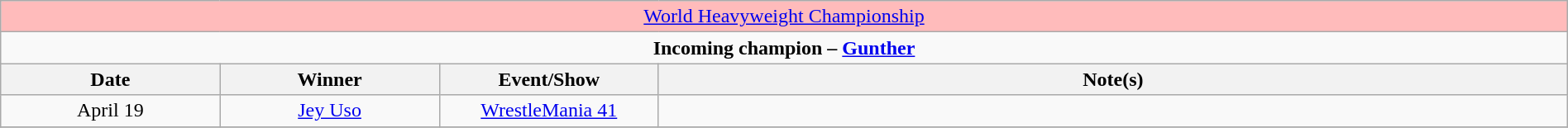<table class="wikitable" style="text-align:center; width:100%;">
<tr style="background:#FBB;">
<td colspan="4" style="text-align: center;"><a href='#'>World Heavyweight Championship</a></td>
</tr>
<tr>
<td colspan="4" style="text-align: center;"><strong>Incoming champion – <a href='#'>Gunther</a></strong></td>
</tr>
<tr>
<th width="14%">Date</th>
<th width="14%">Winner</th>
<th width="14%">Event/Show</th>
<th width="58%">Note(s)</th>
</tr>
<tr>
<td>April 19</td>
<td><a href='#'>Jey Uso</a></td>
<td><a href='#'>WrestleMania 41</a><br></td>
<td></td>
</tr>
<tr>
</tr>
</table>
